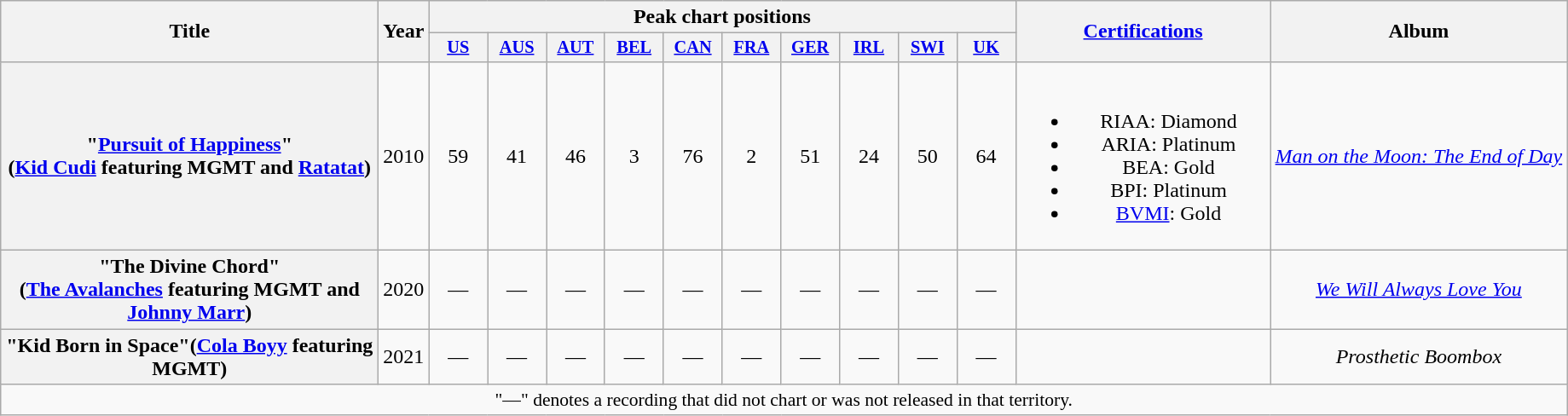<table class="wikitable plainrowheaders" style="text-align:center;">
<tr>
<th scope="col" rowspan="2" style="width:18em;">Title</th>
<th scope="col" rowspan="2" style="width:2em;">Year</th>
<th scope="col" colspan="10">Peak chart positions</th>
<th scope="col" rowspan="2" style="width:12em;"><a href='#'>Certifications</a></th>
<th scope="col" rowspan="2">Album</th>
</tr>
<tr>
<th scope="col" style="width:2.9em;font-size:85%;"><a href='#'>US</a><br></th>
<th scope="col" style="width:2.9em;font-size:85%;"><a href='#'>AUS</a><br></th>
<th scope="col" style="width:2.9em;font-size:85%;"><a href='#'>AUT</a><br></th>
<th scope="col" style="width:2.9em;font-size:85%;"><a href='#'>BEL</a><br></th>
<th scope="col" style="width:2.9em;font-size:85%;"><a href='#'>CAN</a><br></th>
<th scope="col" style="width:2.9em;font-size:85%;"><a href='#'>FRA</a><br></th>
<th scope="col" style="width:2.9em;font-size:85%;"><a href='#'>GER</a><br></th>
<th scope="col" style="width:2.9em;font-size:85%;"><a href='#'>IRL</a><br></th>
<th scope="col" style="width:2.9em;font-size:85%;"><a href='#'>SWI</a><br></th>
<th scope="col" style="width:2.9em;font-size:85%;"><a href='#'>UK</a><br></th>
</tr>
<tr>
<th scope="row">"<a href='#'>Pursuit of Happiness</a>"<br><span>(<a href='#'>Kid Cudi</a> featuring MGMT and <a href='#'>Ratatat</a>)</span></th>
<td>2010</td>
<td>59</td>
<td>41</td>
<td>46</td>
<td>3</td>
<td>76</td>
<td>2</td>
<td>51</td>
<td>24</td>
<td>50</td>
<td>64</td>
<td><br><ul><li>RIAA: Diamond</li><li>ARIA: Platinum</li><li>BEA: Gold</li><li>BPI: Platinum</li><li><a href='#'>BVMI</a>: Gold</li></ul></td>
<td><em><a href='#'>Man on the Moon: The End of Day</a></em></td>
</tr>
<tr>
<th scope="row">"The Divine Chord"<br><span>(<a href='#'>The Avalanches</a> featuring MGMT and <a href='#'>Johnny Marr</a>)</span></th>
<td>2020</td>
<td>—</td>
<td>—</td>
<td>—</td>
<td>—</td>
<td>—</td>
<td>—</td>
<td>—</td>
<td>—</td>
<td>—</td>
<td>—</td>
<td></td>
<td><em><a href='#'>We Will Always Love You</a></em></td>
</tr>
<tr>
<th scope="row">"Kid Born in Space"<span>(<a href='#'>Cola Boyy</a> featuring MGMT)</span></th>
<td>2021</td>
<td>—</td>
<td>—</td>
<td>—</td>
<td>—</td>
<td>—</td>
<td>—</td>
<td>—</td>
<td>—</td>
<td>—</td>
<td>—</td>
<td></td>
<td><em>Prosthetic Boombox</em></td>
</tr>
<tr>
<td colspan="15" style="font-size:90%">"—" denotes a recording that did not chart or was not released in that territory.</td>
</tr>
</table>
